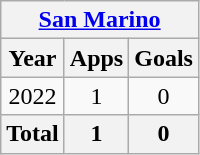<table class="wikitable" style="text-align:center">
<tr>
<th colspan=3><a href='#'>San Marino</a></th>
</tr>
<tr>
<th>Year</th>
<th>Apps</th>
<th>Goals</th>
</tr>
<tr>
<td>2022</td>
<td>1</td>
<td>0</td>
</tr>
<tr>
<th>Total</th>
<th>1</th>
<th>0</th>
</tr>
</table>
